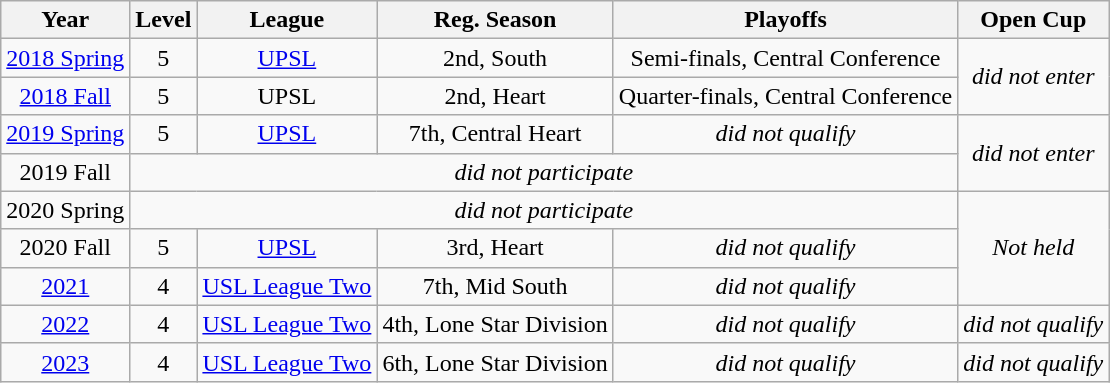<table class="wikitable" style="text-align: center;">
<tr>
<th>Year</th>
<th>Level</th>
<th>League</th>
<th>Reg. Season</th>
<th>Playoffs</th>
<th>Open Cup</th>
</tr>
<tr>
<td><a href='#'>2018 Spring</a></td>
<td>5</td>
<td><a href='#'>UPSL</a></td>
<td>2nd, South</td>
<td>Semi-finals, Central Conference</td>
<td rowspan=2><em>did not enter</em></td>
</tr>
<tr>
<td><a href='#'>2018 Fall</a></td>
<td>5</td>
<td>UPSL</td>
<td>2nd, Heart</td>
<td>Quarter-finals, Central Conference</td>
</tr>
<tr>
<td><a href='#'>2019 Spring</a></td>
<td>5</td>
<td><a href='#'>UPSL</a></td>
<td>7th, Central Heart</td>
<td><em>did not qualify</em></td>
<td rowspan=2><em>did not enter</em></td>
</tr>
<tr>
<td>2019 Fall</td>
<td colspan=4><em>did not participate</em></td>
</tr>
<tr>
<td>2020 Spring</td>
<td colspan=4><em>did not participate</em></td>
<td rowspan=3><em>Not held</em></td>
</tr>
<tr>
<td>2020 Fall</td>
<td>5</td>
<td><a href='#'>UPSL</a></td>
<td>3rd, Heart</td>
<td><em>did not qualify</em></td>
</tr>
<tr>
<td><a href='#'>2021</a></td>
<td>4</td>
<td><a href='#'>USL League Two</a></td>
<td>7th, Mid South</td>
<td><em>did not qualify</em></td>
</tr>
<tr>
<td><a href='#'>2022</a></td>
<td>4</td>
<td><a href='#'>USL League Two</a></td>
<td>4th, Lone Star Division</td>
<td><em>did not qualify</em></td>
<td><em>did not qualify</em></td>
</tr>
<tr>
<td><a href='#'>2023</a></td>
<td>4</td>
<td><a href='#'>USL League Two</a></td>
<td>6th, Lone Star Division</td>
<td><em>did not qualify</em></td>
<td><em>did not qualify</em></td>
</tr>
</table>
